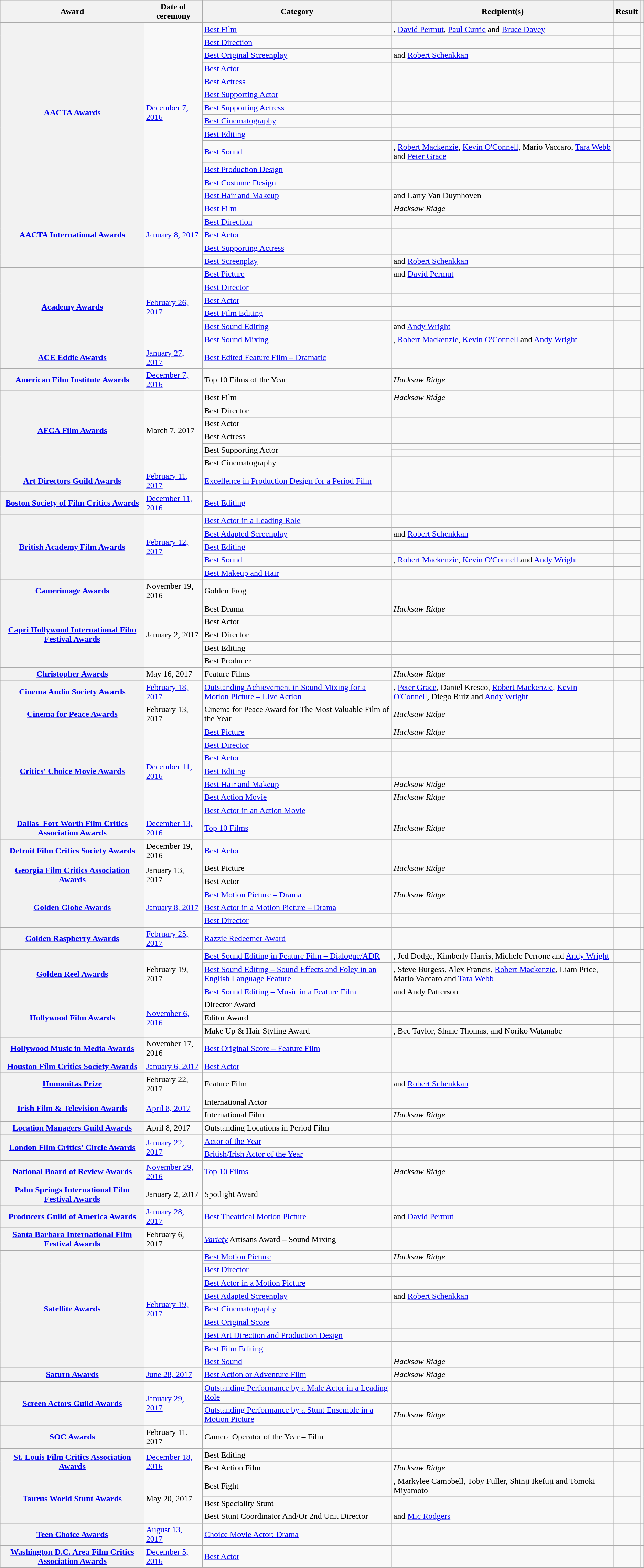<table class="wikitable plainrowheaders sortable">
<tr>
<th scope="col">Award</th>
<th scope="col">Date of ceremony</th>
<th scope="col">Category</th>
<th scope="col">Recipient(s)</th>
<th scope="col">Result</th>
<th scope="col" class="unsortable"></th>
</tr>
<tr>
<th scope="rowgroup" rowspan="13"><a href='#'>AACTA Awards</a></th>
<td rowspan="13"><a href='#'>December 7, 2016</a></td>
<td><a href='#'>Best Film</a></td>
<td>, <a href='#'>David Permut</a>, <a href='#'>Paul Currie</a> and <a href='#'>Bruce Davey</a></td>
<td></td>
<td rowspan="13" style="text-align:center;"><br><br><br></td>
</tr>
<tr>
<td><a href='#'>Best Direction</a></td>
<td></td>
<td></td>
</tr>
<tr>
<td><a href='#'>Best Original Screenplay</a></td>
<td> and <a href='#'>Robert Schenkkan</a></td>
<td></td>
</tr>
<tr>
<td><a href='#'>Best Actor</a></td>
<td></td>
<td></td>
</tr>
<tr>
<td><a href='#'>Best Actress</a></td>
<td></td>
<td></td>
</tr>
<tr>
<td><a href='#'>Best Supporting Actor</a></td>
<td></td>
<td></td>
</tr>
<tr>
<td><a href='#'>Best Supporting Actress</a></td>
<td></td>
<td></td>
</tr>
<tr>
<td><a href='#'>Best Cinematography</a></td>
<td></td>
<td></td>
</tr>
<tr>
<td><a href='#'>Best Editing</a></td>
<td></td>
<td></td>
</tr>
<tr>
<td><a href='#'>Best Sound</a></td>
<td>, <a href='#'>Robert Mackenzie</a>, <a href='#'>Kevin O'Connell</a>, Mario Vaccaro, <a href='#'>Tara Webb</a> and <a href='#'>Peter Grace</a></td>
<td></td>
</tr>
<tr>
<td><a href='#'>Best Production Design</a></td>
<td></td>
<td></td>
</tr>
<tr>
<td><a href='#'>Best Costume Design</a></td>
<td></td>
<td></td>
</tr>
<tr>
<td><a href='#'>Best Hair and Makeup</a></td>
<td> and Larry Van Duynhoven</td>
<td></td>
</tr>
<tr>
<th scope="rowgroup" rowspan="5"><a href='#'>AACTA International Awards</a></th>
<td rowspan="5"><a href='#'>January 8, 2017</a></td>
<td><a href='#'>Best Film</a></td>
<td><em>Hacksaw Ridge</em></td>
<td></td>
<td rowspan="5" style="text-align:center;"><br></td>
</tr>
<tr>
<td><a href='#'>Best Direction</a></td>
<td></td>
<td></td>
</tr>
<tr>
<td><a href='#'>Best Actor</a></td>
<td></td>
<td></td>
</tr>
<tr>
<td><a href='#'>Best Supporting Actress</a></td>
<td></td>
<td></td>
</tr>
<tr>
<td><a href='#'>Best Screenplay</a></td>
<td> and <a href='#'>Robert Schenkkan</a></td>
<td></td>
</tr>
<tr>
<th scope="rowgroup" rowspan="6"><a href='#'>Academy Awards</a></th>
<td rowspan="6"><a href='#'>February 26, 2017</a></td>
<td><a href='#'>Best Picture</a></td>
<td> and <a href='#'>David Permut</a></td>
<td></td>
<td rowspan="6" style="text-align:center;"></td>
</tr>
<tr>
<td><a href='#'>Best Director</a></td>
<td></td>
<td></td>
</tr>
<tr>
<td><a href='#'>Best Actor</a></td>
<td></td>
<td></td>
</tr>
<tr>
<td><a href='#'>Best Film Editing</a></td>
<td></td>
<td></td>
</tr>
<tr>
<td><a href='#'>Best Sound Editing</a></td>
<td> and <a href='#'>Andy Wright</a></td>
<td></td>
</tr>
<tr>
<td><a href='#'>Best Sound Mixing</a></td>
<td>, <a href='#'>Robert Mackenzie</a>, <a href='#'>Kevin O'Connell</a> and <a href='#'>Andy Wright</a></td>
<td></td>
</tr>
<tr>
<th scope="row"><a href='#'>ACE Eddie Awards</a></th>
<td><a href='#'>January 27, 2017</a></td>
<td><a href='#'>Best Edited Feature Film – Dramatic</a></td>
<td></td>
<td></td>
<td style="text-align:center;"></td>
</tr>
<tr>
<th scope="row"><a href='#'>American Film Institute Awards</a></th>
<td><a href='#'>December 7, 2016</a></td>
<td>Top 10 Films of the Year</td>
<td><em>Hacksaw Ridge</em></td>
<td></td>
<td style="text-align:center;"></td>
</tr>
<tr>
<th scope="rowgroup" rowspan="7"><a href='#'>AFCA Film Awards</a></th>
<td rowspan="7">March 7, 2017</td>
<td>Best Film</td>
<td><em>Hacksaw Ridge</em></td>
<td></td>
<td rowspan="7" style="text-align:center;"></td>
</tr>
<tr>
<td>Best Director</td>
<td></td>
<td></td>
</tr>
<tr>
<td>Best Actor</td>
<td></td>
<td></td>
</tr>
<tr>
<td>Best Actress</td>
<td></td>
<td></td>
</tr>
<tr>
<td rowspan="2">Best Supporting Actor</td>
<td></td>
<td></td>
</tr>
<tr>
<td></td>
<td></td>
</tr>
<tr>
<td>Best Cinematography</td>
<td></td>
<td></td>
</tr>
<tr>
<th scope="row"><a href='#'>Art Directors Guild Awards</a></th>
<td><a href='#'>February 11, 2017</a></td>
<td><a href='#'>Excellence in Production Design for a Period Film</a></td>
<td></td>
<td></td>
<td style="text-align:center;"></td>
</tr>
<tr>
<th scope="row"><a href='#'>Boston Society of Film Critics Awards</a></th>
<td><a href='#'>December 11, 2016</a></td>
<td><a href='#'>Best Editing</a></td>
<td></td>
<td></td>
<td style="text-align:center;"></td>
</tr>
<tr>
<th scope="rowgroup" rowspan="5"><a href='#'>British Academy Film Awards</a></th>
<td rowspan="5"><a href='#'>February 12, 2017</a></td>
<td><a href='#'>Best Actor in a Leading Role</a></td>
<td></td>
<td></td>
<td rowspan="5" style="text-align:center;"></td>
</tr>
<tr>
<td><a href='#'>Best Adapted Screenplay</a></td>
<td> and <a href='#'>Robert Schenkkan</a></td>
<td></td>
</tr>
<tr>
<td><a href='#'>Best Editing</a></td>
<td></td>
<td></td>
</tr>
<tr>
<td><a href='#'>Best Sound</a></td>
<td>, <a href='#'>Robert Mackenzie</a>, <a href='#'>Kevin O'Connell</a> and <a href='#'>Andy Wright</a></td>
<td></td>
</tr>
<tr>
<td><a href='#'>Best Makeup and Hair</a></td>
<td></td>
<td></td>
</tr>
<tr>
<th scope="row"><a href='#'>Camerimage Awards</a></th>
<td>November 19, 2016</td>
<td>Golden Frog</td>
<td></td>
<td></td>
<td style="text-align:center;"></td>
</tr>
<tr>
<th scope="rowgroup" rowspan="5"><a href='#'>Capri Hollywood International Film Festival Awards</a></th>
<td rowspan="5">January 2, 2017</td>
<td>Best Drama</td>
<td><em>Hacksaw Ridge</em></td>
<td></td>
<td rowspan="5" style="text-align:center;"></td>
</tr>
<tr>
<td>Best Actor</td>
<td></td>
<td></td>
</tr>
<tr>
<td>Best Director</td>
<td></td>
<td></td>
</tr>
<tr>
<td>Best Editing</td>
<td></td>
<td></td>
</tr>
<tr>
<td>Best Producer</td>
<td></td>
<td></td>
</tr>
<tr>
<th scope="row"><a href='#'>Christopher Awards</a></th>
<td>May 16, 2017</td>
<td>Feature Films</td>
<td><em>Hacksaw Ridge</em></td>
<td></td>
<td style="text-align:center;"></td>
</tr>
<tr>
<th scope="row"><a href='#'>Cinema Audio Society Awards</a></th>
<td><a href='#'>February 18, 2017</a></td>
<td><a href='#'>Outstanding Achievement in Sound Mixing for a Motion Picture – Live Action</a></td>
<td>, <a href='#'>Peter Grace</a>, Daniel Kresco, <a href='#'>Robert Mackenzie</a>, <a href='#'>Kevin O'Connell</a>, Diego Ruiz and <a href='#'>Andy Wright</a></td>
<td></td>
<td style="text-align:center;"></td>
</tr>
<tr>
<th scope="row"><a href='#'>Cinema for Peace Awards</a></th>
<td>February 13, 2017</td>
<td>Cinema for Peace Award for The Most Valuable Film of the Year</td>
<td><em>Hacksaw Ridge</em></td>
<td></td>
<td style="text-align:center;"></td>
</tr>
<tr>
<th scope="rowgroup" rowspan="7"><a href='#'>Critics' Choice Movie Awards</a></th>
<td rowspan="7"><a href='#'>December 11, 2016</a></td>
<td><a href='#'>Best Picture</a></td>
<td><em>Hacksaw Ridge</em></td>
<td></td>
<td rowspan="7" style="text-align:center;"></td>
</tr>
<tr>
<td><a href='#'>Best Director</a></td>
<td></td>
<td></td>
</tr>
<tr>
<td><a href='#'>Best Actor</a></td>
<td></td>
<td></td>
</tr>
<tr>
<td><a href='#'>Best Editing</a></td>
<td></td>
<td></td>
</tr>
<tr>
<td><a href='#'>Best Hair and Makeup</a></td>
<td><em>Hacksaw Ridge</em></td>
<td></td>
</tr>
<tr>
<td><a href='#'>Best Action Movie</a></td>
<td><em>Hacksaw Ridge</em></td>
<td></td>
</tr>
<tr>
<td><a href='#'>Best Actor in an Action Movie</a></td>
<td></td>
<td></td>
</tr>
<tr>
<th scope="row"><a href='#'>Dallas–Fort Worth Film Critics Association Awards</a></th>
<td><a href='#'>December 13, 2016</a></td>
<td><a href='#'>Top 10 Films</a></td>
<td><em>Hacksaw Ridge</em></td>
<td></td>
<td style="text-align:center;"></td>
</tr>
<tr>
<th scope="row"><a href='#'>Detroit Film Critics Society Awards</a></th>
<td>December 19, 2016</td>
<td><a href='#'>Best Actor</a></td>
<td></td>
<td></td>
<td style="text-align:center;"></td>
</tr>
<tr>
<th scope="rowgroup" rowspan="2"><a href='#'>Georgia Film Critics Association Awards</a></th>
<td rowspan="2">January 13, 2017</td>
<td>Best Picture</td>
<td><em>Hacksaw Ridge</em></td>
<td></td>
<td rowspan="2" style="text-align:center;"></td>
</tr>
<tr>
<td>Best Actor</td>
<td></td>
<td></td>
</tr>
<tr>
<th scope="rowgroup" rowspan="3"><a href='#'>Golden Globe Awards</a></th>
<td rowspan="3"><a href='#'>January 8, 2017</a></td>
<td><a href='#'>Best Motion Picture – Drama</a></td>
<td><em>Hacksaw Ridge</em></td>
<td></td>
<td rowspan="3" style="text-align:center;"></td>
</tr>
<tr>
<td><a href='#'>Best Actor in a Motion Picture – Drama</a></td>
<td></td>
<td></td>
</tr>
<tr>
<td><a href='#'>Best Director</a></td>
<td></td>
<td></td>
</tr>
<tr>
<th scope="row"><a href='#'>Golden Raspberry Awards</a></th>
<td><a href='#'>February 25, 2017</a></td>
<td><a href='#'>Razzie Redeemer Award</a></td>
<td></td>
<td></td>
<td style="text-align:center;"></td>
</tr>
<tr>
<th scope="rowgroup" rowspan="3"><a href='#'>Golden Reel Awards</a></th>
<td rowspan="3">February 19, 2017</td>
<td><a href='#'>Best Sound Editing in Feature Film – Dialogue/ADR</a></td>
<td>, Jed Dodge, Kimberly Harris, Michele Perrone and <a href='#'>Andy Wright</a></td>
<td></td>
<td rowspan="3" style="text-align:center;"><br></td>
</tr>
<tr>
<td><a href='#'>Best Sound Editing – Sound Effects and Foley in an English Language Feature</a></td>
<td>, Steve Burgess, Alex Francis, <a href='#'>Robert Mackenzie</a>, Liam Price, Mario Vaccaro and <a href='#'>Tara Webb</a></td>
<td></td>
</tr>
<tr>
<td><a href='#'>Best Sound Editing – Music in a Feature Film</a></td>
<td> and Andy Patterson</td>
<td></td>
</tr>
<tr>
<th scope="rowgroup" rowspan="3"><a href='#'>Hollywood Film Awards</a></th>
<td rowspan="3"><a href='#'>November 6, 2016</a></td>
<td>Director Award</td>
<td></td>
<td></td>
<td rowspan="3" style="text-align:center;"></td>
</tr>
<tr>
<td>Editor Award</td>
<td></td>
<td></td>
</tr>
<tr>
<td>Make Up & Hair Styling Award</td>
<td>, Bec Taylor, Shane Thomas, and Noriko Watanabe</td>
<td></td>
</tr>
<tr>
<th scope="row"><a href='#'>Hollywood Music in Media Awards</a></th>
<td>November 17, 2016</td>
<td><a href='#'>Best Original Score – Feature Film</a></td>
<td></td>
<td></td>
<td style="text-align:center;"></td>
</tr>
<tr>
<th scope="row"><a href='#'>Houston Film Critics Society Awards</a></th>
<td><a href='#'>January 6, 2017</a></td>
<td><a href='#'>Best Actor</a></td>
<td></td>
<td></td>
<td style="text-align:center;"></td>
</tr>
<tr>
<th scope="row"><a href='#'>Humanitas Prize</a></th>
<td>February 22, 2017</td>
<td>Feature Film</td>
<td> and <a href='#'>Robert Schenkkan</a></td>
<td></td>
<td style="text-align:center;"></td>
</tr>
<tr>
<th scope="rowgroup" rowspan="2"><a href='#'>Irish Film & Television Awards</a></th>
<td rowspan="2"><a href='#'>April 8, 2017</a></td>
<td>International Actor</td>
<td></td>
<td></td>
<td rowspan="2" style="text-align:center;"><br></td>
</tr>
<tr>
<td>International Film</td>
<td><em>Hacksaw Ridge</em></td>
<td></td>
</tr>
<tr>
<th scope="row"><a href='#'>Location Managers Guild Awards</a></th>
<td>April 8, 2017</td>
<td>Outstanding Locations in Period Film</td>
<td></td>
<td></td>
<td style="text-align:center;"></td>
</tr>
<tr>
<th scope="rowgroup" rowspan="2"><a href='#'>London Film Critics' Circle Awards</a></th>
<td rowspan="2"><a href='#'>January 22, 2017</a></td>
<td><a href='#'>Actor of the Year</a></td>
<td></td>
<td></td>
<td rowspan="2" style="text-align:center;"><br></td>
</tr>
<tr>
<td><a href='#'>British/Irish Actor of the Year</a></td>
<td></td>
<td></td>
</tr>
<tr>
<th scope="row"><a href='#'>National Board of Review Awards</a></th>
<td><a href='#'>November 29, 2016</a></td>
<td><a href='#'>Top 10 Films</a></td>
<td><em>Hacksaw Ridge</em></td>
<td></td>
<td style="text-align:center;"></td>
</tr>
<tr>
<th scope="row"><a href='#'>Palm Springs International Film Festival Awards</a></th>
<td>January 2, 2017</td>
<td>Spotlight Award</td>
<td></td>
<td></td>
<td style="text-align:center;"></td>
</tr>
<tr>
<th scope="row"><a href='#'>Producers Guild of America Awards</a></th>
<td><a href='#'>January 28, 2017</a></td>
<td><a href='#'>Best Theatrical Motion Picture</a></td>
<td> and <a href='#'>David Permut</a></td>
<td></td>
<td style="text-align:center;"></td>
</tr>
<tr>
<th scope="row"><a href='#'>Santa Barbara International Film Festival Awards</a></th>
<td>February 6, 2017</td>
<td><em><a href='#'>Variety</a></em> Artisans Award – Sound Mixing</td>
<td></td>
<td></td>
<td style="text-align:center;"></td>
</tr>
<tr>
<th scope="rowgroup" rowspan="9"><a href='#'>Satellite Awards</a></th>
<td rowspan="9"><a href='#'>February 19, 2017</a></td>
<td><a href='#'>Best Motion Picture</a></td>
<td><em>Hacksaw Ridge</em></td>
<td></td>
<td rowspan="9" style="text-align:center;"><br></td>
</tr>
<tr>
<td><a href='#'>Best Director</a></td>
<td></td>
<td></td>
</tr>
<tr>
<td><a href='#'>Best Actor in a Motion Picture</a></td>
<td></td>
<td></td>
</tr>
<tr>
<td><a href='#'>Best Adapted Screenplay</a></td>
<td> and <a href='#'>Robert Schenkkan</a></td>
<td></td>
</tr>
<tr>
<td><a href='#'>Best Cinematography</a></td>
<td></td>
<td></td>
</tr>
<tr>
<td><a href='#'>Best Original Score</a></td>
<td></td>
<td></td>
</tr>
<tr>
<td><a href='#'>Best Art Direction and Production Design</a></td>
<td></td>
<td></td>
</tr>
<tr>
<td><a href='#'>Best Film Editing</a></td>
<td></td>
<td></td>
</tr>
<tr>
<td><a href='#'>Best Sound</a></td>
<td><em>Hacksaw Ridge</em></td>
<td></td>
</tr>
<tr>
<th scope="row"><a href='#'>Saturn Awards</a></th>
<td><a href='#'>June 28, 2017</a></td>
<td><a href='#'>Best Action or Adventure Film</a></td>
<td><em>Hacksaw Ridge</em></td>
<td></td>
<td style="text-align:center;"></td>
</tr>
<tr>
<th scope="rowgroup" rowspan="2"><a href='#'>Screen Actors Guild Awards</a></th>
<td rowspan="2"><a href='#'>January 29, 2017</a></td>
<td><a href='#'>Outstanding Performance by a Male Actor in a Leading Role</a></td>
<td></td>
<td></td>
<td rowspan="2" style="text-align:center;"></td>
</tr>
<tr>
<td><a href='#'>Outstanding Performance by a Stunt Ensemble in a Motion Picture</a></td>
<td><em>Hacksaw Ridge</em></td>
<td></td>
</tr>
<tr>
<th scope="row"><a href='#'>SOC Awards</a></th>
<td>February 11, 2017</td>
<td>Camera Operator of the Year – Film</td>
<td></td>
<td></td>
<td style="text-align:center;"></td>
</tr>
<tr>
<th scope="rowgroup" rowspan="2"><a href='#'>St. Louis Film Critics Association Awards</a></th>
<td rowspan="2"><a href='#'>December 18, 2016</a></td>
<td>Best Editing</td>
<td></td>
<td></td>
<td rowspan="2" style="text-align:center;"><br></td>
</tr>
<tr>
<td>Best Action Film</td>
<td><em>Hacksaw Ridge</em></td>
<td></td>
</tr>
<tr>
<th scope="rowgroup" rowspan="3"><a href='#'>Taurus World Stunt Awards</a></th>
<td rowspan="3">May 20, 2017</td>
<td>Best Fight</td>
<td>, Markylee Campbell, Toby Fuller, Shinji Ikefuji and Tomoki Miyamoto</td>
<td></td>
<td rowspan="3" style="text-align:center;"></td>
</tr>
<tr>
<td>Best Speciality Stunt</td>
<td></td>
<td></td>
</tr>
<tr>
<td>Best Stunt Coordinator And/Or 2nd Unit Director</td>
<td> and <a href='#'>Mic Rodgers</a></td>
<td></td>
</tr>
<tr>
<th scope="row"><a href='#'>Teen Choice Awards</a></th>
<td><a href='#'>August 13, 2017</a></td>
<td><a href='#'>Choice Movie Actor: Drama</a></td>
<td></td>
<td></td>
<td style="text-align:center;"></td>
</tr>
<tr>
<th scope="row"><a href='#'>Washington D.C. Area Film Critics Association Awards</a></th>
<td><a href='#'>December 5, 2016</a></td>
<td><a href='#'>Best Actor</a></td>
<td></td>
<td></td>
<td style="text-align:center;"></td>
</tr>
</table>
